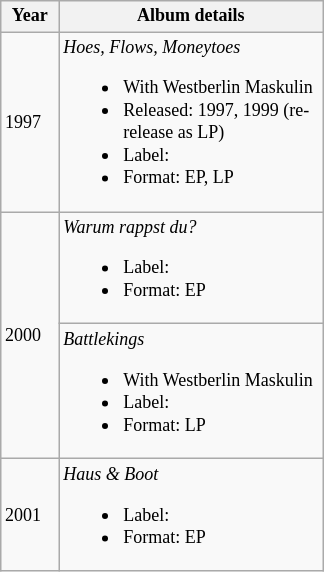<table class="wikitable" style="font-size: 9pt">
<tr>
<th style="width:33px;">Year</th>
<th style="width:170px;">Album details</th>
</tr>
<tr>
<td>1997</td>
<td><em>Hoes, Flows, Moneytoes</em><br><ul><li>With Westberlin Maskulin</li><li>Released: 1997, 1999 (re-release as LP)</li><li>Label:</li><li>Format: EP, LP</li></ul></td>
</tr>
<tr>
<td rowspan="2">2000</td>
<td><em>Warum rappst du?</em><br><ul><li>Label:</li><li>Format: EP</li></ul></td>
</tr>
<tr>
<td><em>Battlekings</em><br><ul><li>With Westberlin Maskulin</li><li>Label:</li><li>Format: LP</li></ul></td>
</tr>
<tr>
<td>2001</td>
<td><em>Haus & Boot</em><br><ul><li>Label:</li><li>Format: EP</li></ul></td>
</tr>
</table>
